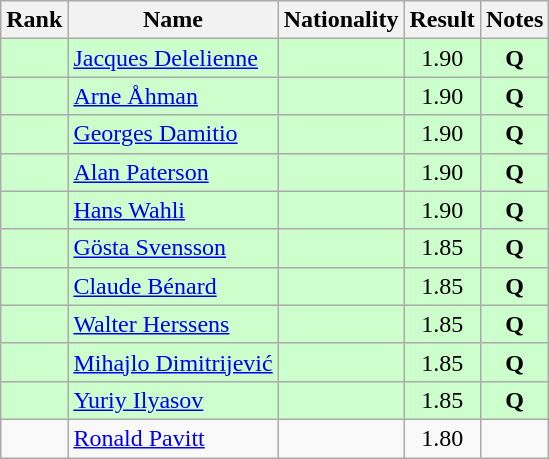<table class="wikitable sortable" style="text-align:center">
<tr>
<th>Rank</th>
<th>Name</th>
<th>Nationality</th>
<th>Result</th>
<th>Notes</th>
</tr>
<tr bgcolor=ccffcc>
<td></td>
<td align=left><a href='#'>Jacques Delelienne</a></td>
<td align=left></td>
<td>1.90</td>
<td><strong>Q</strong></td>
</tr>
<tr bgcolor=ccffcc>
<td></td>
<td align=left><a href='#'>Arne Åhman</a></td>
<td align=left></td>
<td>1.90</td>
<td><strong>Q</strong></td>
</tr>
<tr bgcolor=ccffcc>
<td></td>
<td align=left><a href='#'>Georges Damitio</a></td>
<td align=left></td>
<td>1.90</td>
<td><strong>Q</strong></td>
</tr>
<tr bgcolor=ccffcc>
<td></td>
<td align=left><a href='#'>Alan Paterson</a></td>
<td align=left></td>
<td>1.90</td>
<td><strong>Q</strong></td>
</tr>
<tr bgcolor=ccffcc>
<td></td>
<td align=left><a href='#'>Hans Wahli</a></td>
<td align=left></td>
<td>1.90</td>
<td><strong>Q</strong></td>
</tr>
<tr bgcolor=ccffcc>
<td></td>
<td align=left><a href='#'>Gösta Svensson</a></td>
<td align=left></td>
<td>1.85</td>
<td><strong>Q</strong></td>
</tr>
<tr bgcolor=ccffcc>
<td></td>
<td align=left><a href='#'>Claude Bénard</a></td>
<td align=left></td>
<td>1.85</td>
<td><strong>Q</strong></td>
</tr>
<tr bgcolor=ccffcc>
<td></td>
<td align=left><a href='#'>Walter Herssens</a></td>
<td align=left></td>
<td>1.85</td>
<td><strong>Q</strong></td>
</tr>
<tr bgcolor=ccffcc>
<td></td>
<td align=left><a href='#'>Mihajlo Dimitrijević</a></td>
<td align=left></td>
<td>1.85</td>
<td><strong>Q</strong></td>
</tr>
<tr bgcolor=ccffcc>
<td></td>
<td align=left><a href='#'>Yuriy Ilyasov</a></td>
<td align=left></td>
<td>1.85</td>
<td><strong>Q</strong></td>
</tr>
<tr>
<td></td>
<td align=left><a href='#'>Ronald Pavitt</a></td>
<td align=left></td>
<td>1.80</td>
<td></td>
</tr>
</table>
